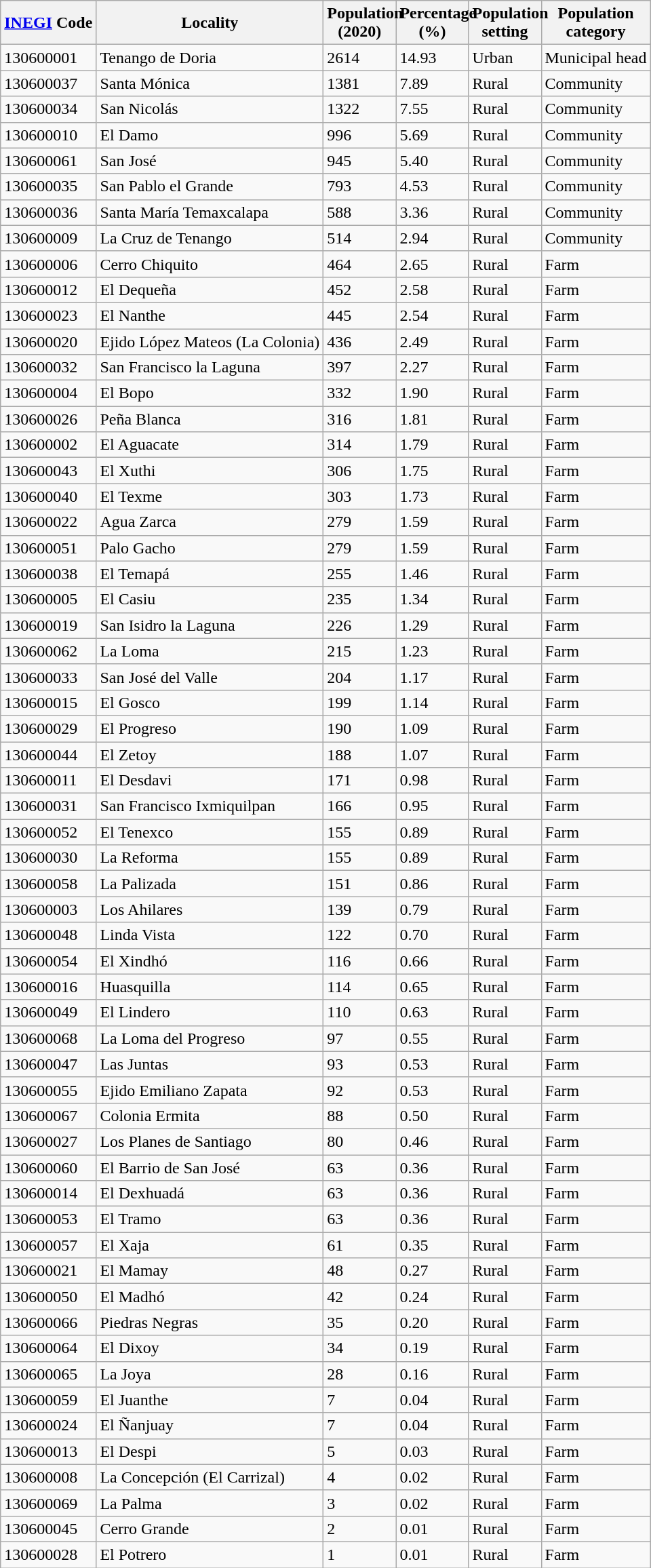<table class="wikitable sortable sticky-header mw-collapsible">
<tr>
<th><a href='#'>INEGI</a> Code</th>
<th style=min-width:12em>Locality</th>
<th style=max-width:4em>Population (2020)</th>
<th style=max-width:4em>Percentage (%)</th>
<th style=max-width:4em>Population setting</th>
<th style=max-width:4em>Population category</th>
</tr>
<tr>
<td>130600001</td>
<td>Tenango de Doria</td>
<td>2614</td>
<td>14.93</td>
<td>Urban</td>
<td>Municipal head</td>
</tr>
<tr>
<td>130600037</td>
<td>Santa Mónica</td>
<td>1381</td>
<td>7.89</td>
<td>Rural</td>
<td>Community</td>
</tr>
<tr>
<td>130600034</td>
<td>San Nicolás</td>
<td>1322</td>
<td>7.55</td>
<td>Rural</td>
<td>Community</td>
</tr>
<tr>
<td>130600010</td>
<td>El Damo</td>
<td>996</td>
<td>5.69</td>
<td>Rural</td>
<td>Community</td>
</tr>
<tr>
<td>130600061</td>
<td>San José</td>
<td>945</td>
<td>5.40</td>
<td>Rural</td>
<td>Community</td>
</tr>
<tr>
<td>130600035</td>
<td>San Pablo el Grande</td>
<td>793</td>
<td>4.53</td>
<td>Rural</td>
<td>Community</td>
</tr>
<tr>
<td>130600036</td>
<td>Santa María Temaxcalapa</td>
<td>588</td>
<td>3.36</td>
<td>Rural</td>
<td>Community</td>
</tr>
<tr>
<td>130600009</td>
<td>La Cruz de Tenango</td>
<td>514</td>
<td>2.94</td>
<td>Rural</td>
<td>Community</td>
</tr>
<tr>
<td>130600006</td>
<td>Cerro Chiquito</td>
<td>464</td>
<td>2.65</td>
<td>Rural</td>
<td>Farm</td>
</tr>
<tr>
<td>130600012</td>
<td>El Dequeña</td>
<td>452</td>
<td>2.58</td>
<td>Rural</td>
<td>Farm</td>
</tr>
<tr>
<td>130600023</td>
<td>El Nanthe</td>
<td>445</td>
<td>2.54</td>
<td>Rural</td>
<td>Farm</td>
</tr>
<tr>
<td>130600020</td>
<td>Ejido López Mateos (La Colonia)</td>
<td>436</td>
<td>2.49</td>
<td>Rural</td>
<td>Farm</td>
</tr>
<tr>
<td>130600032</td>
<td>San Francisco la Laguna</td>
<td>397</td>
<td>2.27</td>
<td>Rural</td>
<td>Farm</td>
</tr>
<tr>
<td>130600004</td>
<td>El Bopo</td>
<td>332</td>
<td>1.90</td>
<td>Rural</td>
<td>Farm</td>
</tr>
<tr>
<td>130600026</td>
<td>Peña Blanca</td>
<td>316</td>
<td>1.81</td>
<td>Rural</td>
<td>Farm</td>
</tr>
<tr>
<td>130600002</td>
<td>El Aguacate</td>
<td>314</td>
<td>1.79</td>
<td>Rural</td>
<td>Farm</td>
</tr>
<tr>
<td>130600043</td>
<td>El Xuthi</td>
<td>306</td>
<td>1.75</td>
<td>Rural</td>
<td>Farm</td>
</tr>
<tr>
<td>130600040</td>
<td>El Texme</td>
<td>303</td>
<td>1.73</td>
<td>Rural</td>
<td>Farm</td>
</tr>
<tr>
<td>130600022</td>
<td>Agua Zarca</td>
<td>279</td>
<td>1.59</td>
<td>Rural</td>
<td>Farm</td>
</tr>
<tr>
<td>130600051</td>
<td>Palo Gacho</td>
<td>279</td>
<td>1.59</td>
<td>Rural</td>
<td>Farm</td>
</tr>
<tr>
<td>130600038</td>
<td>El Temapá</td>
<td>255</td>
<td>1.46</td>
<td>Rural</td>
<td>Farm</td>
</tr>
<tr>
<td>130600005</td>
<td>El Casiu</td>
<td>235</td>
<td>1.34</td>
<td>Rural</td>
<td>Farm</td>
</tr>
<tr>
<td>130600019</td>
<td>San Isidro la Laguna</td>
<td>226</td>
<td>1.29</td>
<td>Rural</td>
<td>Farm</td>
</tr>
<tr>
<td>130600062</td>
<td>La Loma</td>
<td>215</td>
<td>1.23</td>
<td>Rural</td>
<td>Farm</td>
</tr>
<tr>
<td>130600033</td>
<td>San José del Valle</td>
<td>204</td>
<td>1.17</td>
<td>Rural</td>
<td>Farm</td>
</tr>
<tr>
<td>130600015</td>
<td>El Gosco</td>
<td>199</td>
<td>1.14</td>
<td>Rural</td>
<td>Farm</td>
</tr>
<tr>
<td>130600029</td>
<td>El Progreso</td>
<td>190</td>
<td>1.09</td>
<td>Rural</td>
<td>Farm</td>
</tr>
<tr>
<td>130600044</td>
<td>El Zetoy</td>
<td>188</td>
<td>1.07</td>
<td>Rural</td>
<td>Farm</td>
</tr>
<tr>
<td>130600011</td>
<td>El Desdavi</td>
<td>171</td>
<td>0.98</td>
<td>Rural</td>
<td>Farm</td>
</tr>
<tr>
<td>130600031</td>
<td>San Francisco Ixmiquilpan</td>
<td>166</td>
<td>0.95</td>
<td>Rural</td>
<td>Farm</td>
</tr>
<tr>
<td>130600052</td>
<td>El Tenexco</td>
<td>155</td>
<td>0.89</td>
<td>Rural</td>
<td>Farm</td>
</tr>
<tr>
<td>130600030</td>
<td>La Reforma</td>
<td>155</td>
<td>0.89</td>
<td>Rural</td>
<td>Farm</td>
</tr>
<tr>
<td>130600058</td>
<td>La Palizada</td>
<td>151</td>
<td>0.86</td>
<td>Rural</td>
<td>Farm</td>
</tr>
<tr>
<td>130600003</td>
<td>Los Ahilares</td>
<td>139</td>
<td>0.79</td>
<td>Rural</td>
<td>Farm</td>
</tr>
<tr>
<td>130600048</td>
<td>Linda Vista</td>
<td>122</td>
<td>0.70</td>
<td>Rural</td>
<td>Farm</td>
</tr>
<tr>
<td>130600054</td>
<td>El Xindhó</td>
<td>116</td>
<td>0.66</td>
<td>Rural</td>
<td>Farm</td>
</tr>
<tr>
<td>130600016</td>
<td>Huasquilla</td>
<td>114</td>
<td>0.65</td>
<td>Rural</td>
<td>Farm</td>
</tr>
<tr>
<td>130600049</td>
<td>El Lindero</td>
<td>110</td>
<td>0.63</td>
<td>Rural</td>
<td>Farm</td>
</tr>
<tr>
<td>130600068</td>
<td>La Loma del Progreso</td>
<td>97</td>
<td>0.55</td>
<td>Rural</td>
<td>Farm</td>
</tr>
<tr>
<td>130600047</td>
<td>Las Juntas</td>
<td>93</td>
<td>0.53</td>
<td>Rural</td>
<td>Farm</td>
</tr>
<tr>
<td>130600055</td>
<td>Ejido Emiliano Zapata</td>
<td>92</td>
<td>0.53</td>
<td>Rural</td>
<td>Farm</td>
</tr>
<tr>
<td>130600067</td>
<td>Colonia Ermita</td>
<td>88</td>
<td>0.50</td>
<td>Rural</td>
<td>Farm</td>
</tr>
<tr>
<td>130600027</td>
<td>Los Planes de Santiago</td>
<td>80</td>
<td>0.46</td>
<td>Rural</td>
<td>Farm</td>
</tr>
<tr>
<td>130600060</td>
<td>El Barrio de San José</td>
<td>63</td>
<td>0.36</td>
<td>Rural</td>
<td>Farm</td>
</tr>
<tr>
<td>130600014</td>
<td>El Dexhuadá</td>
<td>63</td>
<td>0.36</td>
<td>Rural</td>
<td>Farm</td>
</tr>
<tr>
<td>130600053</td>
<td>El Tramo</td>
<td>63</td>
<td>0.36</td>
<td>Rural</td>
<td>Farm</td>
</tr>
<tr>
<td>130600057</td>
<td>El Xaja</td>
<td>61</td>
<td>0.35</td>
<td>Rural</td>
<td>Farm</td>
</tr>
<tr>
<td>130600021</td>
<td>El Mamay</td>
<td>48</td>
<td>0.27</td>
<td>Rural</td>
<td>Farm</td>
</tr>
<tr>
<td>130600050</td>
<td>El Madhó</td>
<td>42</td>
<td>0.24</td>
<td>Rural</td>
<td>Farm</td>
</tr>
<tr>
<td>130600066</td>
<td>Piedras Negras</td>
<td>35</td>
<td>0.20</td>
<td>Rural</td>
<td>Farm</td>
</tr>
<tr>
<td>130600064</td>
<td>El Dixoy</td>
<td>34</td>
<td>0.19</td>
<td>Rural</td>
<td>Farm</td>
</tr>
<tr>
<td>130600065</td>
<td>La Joya</td>
<td>28</td>
<td>0.16</td>
<td>Rural</td>
<td>Farm</td>
</tr>
<tr>
<td>130600059</td>
<td>El Juanthe</td>
<td>7</td>
<td>0.04</td>
<td>Rural</td>
<td>Farm</td>
</tr>
<tr>
<td>130600024</td>
<td>El Ñanjuay</td>
<td>7</td>
<td>0.04</td>
<td>Rural</td>
<td>Farm</td>
</tr>
<tr>
<td>130600013</td>
<td>El Despi</td>
<td>5</td>
<td>0.03</td>
<td>Rural</td>
<td>Farm</td>
</tr>
<tr>
<td>130600008</td>
<td>La Concepción (El Carrizal)</td>
<td>4</td>
<td>0.02</td>
<td>Rural</td>
<td>Farm</td>
</tr>
<tr>
<td>130600069</td>
<td>La Palma</td>
<td>3</td>
<td>0.02</td>
<td>Rural</td>
<td>Farm</td>
</tr>
<tr>
<td>130600045</td>
<td>Cerro Grande</td>
<td>2</td>
<td>0.01</td>
<td>Rural</td>
<td>Farm</td>
</tr>
<tr>
<td>130600028</td>
<td>El Potrero</td>
<td>1</td>
<td>0.01</td>
<td>Rural</td>
<td>Farm</td>
</tr>
</table>
